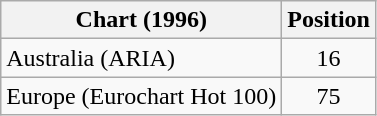<table class="wikitable sortable">
<tr>
<th>Chart (1996)</th>
<th>Position</th>
</tr>
<tr>
<td>Australia (ARIA)</td>
<td style="text-align:center;">16</td>
</tr>
<tr>
<td>Europe (Eurochart Hot 100)</td>
<td style="text-align:center;">75</td>
</tr>
</table>
